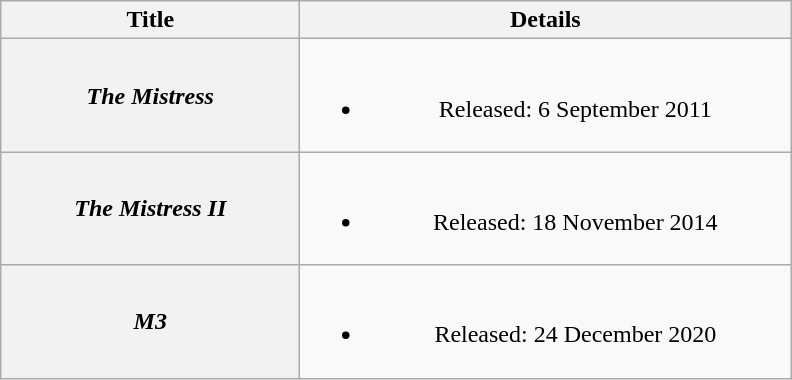<table class="wikitable plainrowheaders" style="text-align:center;">
<tr>
<th scope="col" style="width:12em;">Title</th>
<th scope="col" style="width:20em;">Details</th>
</tr>
<tr>
<th scope="row"><em>The Mistress</em></th>
<td><br><ul><li>Released: 6 September 2011</li></ul></td>
</tr>
<tr>
<th scope="row"><em>The Mistress II</em></th>
<td><br><ul><li>Released: 18 November 2014</li></ul></td>
</tr>
<tr>
<th scope="row"><em>M3</em></th>
<td><br><ul><li>Released: 24 December 2020</li></ul></td>
</tr>
</table>
